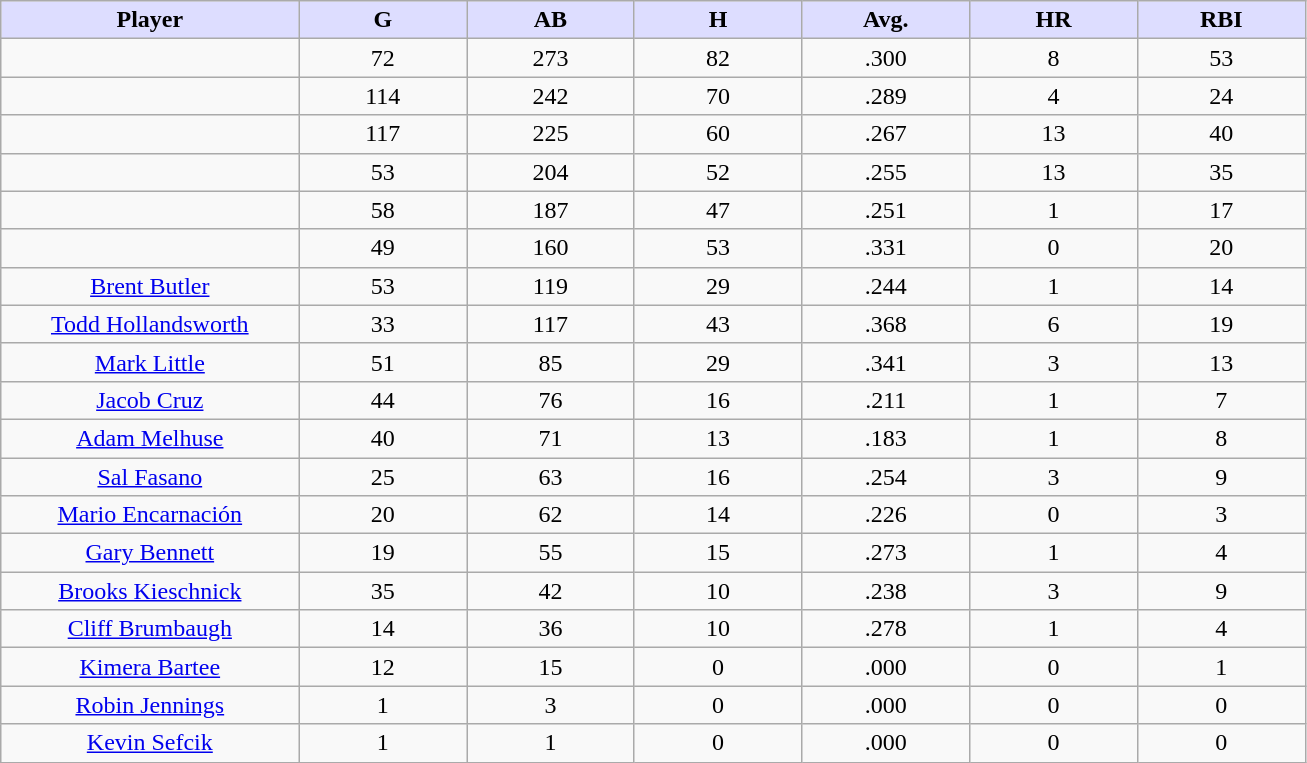<table class="wikitable sortable">
<tr>
<th style="background:#ddf; width:16%;">Player</th>
<th style="background:#ddf; width:9%;">G</th>
<th style="background:#ddf; width:9%;">AB</th>
<th style="background:#ddf; width:9%;">H</th>
<th style="background:#ddf; width:9%;">Avg.</th>
<th style="background:#ddf; width:9%;">HR</th>
<th style="background:#ddf; width:9%;">RBI</th>
</tr>
<tr style="text-align:center;">
<td></td>
<td>72</td>
<td>273</td>
<td>82</td>
<td>.300</td>
<td>8</td>
<td>53</td>
</tr>
<tr style="text-align:center;">
<td></td>
<td>114</td>
<td>242</td>
<td>70</td>
<td>.289</td>
<td>4</td>
<td>24</td>
</tr>
<tr style="text-align:center;">
<td></td>
<td>117</td>
<td>225</td>
<td>60</td>
<td>.267</td>
<td>13</td>
<td>40</td>
</tr>
<tr style="text-align:center;">
<td></td>
<td>53</td>
<td>204</td>
<td>52</td>
<td>.255</td>
<td>13</td>
<td>35</td>
</tr>
<tr style="text-align:center;">
<td></td>
<td>58</td>
<td>187</td>
<td>47</td>
<td>.251</td>
<td>1</td>
<td>17</td>
</tr>
<tr style="text-align:center;">
<td></td>
<td>49</td>
<td>160</td>
<td>53</td>
<td>.331</td>
<td>0</td>
<td>20</td>
</tr>
<tr align=center>
<td><a href='#'>Brent Butler</a></td>
<td>53</td>
<td>119</td>
<td>29</td>
<td>.244</td>
<td>1</td>
<td>14</td>
</tr>
<tr align=center>
<td><a href='#'>Todd Hollandsworth</a></td>
<td>33</td>
<td>117</td>
<td>43</td>
<td>.368</td>
<td>6</td>
<td>19</td>
</tr>
<tr align=center>
<td><a href='#'>Mark Little</a></td>
<td>51</td>
<td>85</td>
<td>29</td>
<td>.341</td>
<td>3</td>
<td>13</td>
</tr>
<tr align=center>
<td><a href='#'>Jacob Cruz</a></td>
<td>44</td>
<td>76</td>
<td>16</td>
<td>.211</td>
<td>1</td>
<td>7</td>
</tr>
<tr align=center>
<td><a href='#'>Adam Melhuse</a></td>
<td>40</td>
<td>71</td>
<td>13</td>
<td>.183</td>
<td>1</td>
<td>8</td>
</tr>
<tr align=center>
<td><a href='#'>Sal Fasano</a></td>
<td>25</td>
<td>63</td>
<td>16</td>
<td>.254</td>
<td>3</td>
<td>9</td>
</tr>
<tr align=center>
<td><a href='#'>Mario Encarnación</a></td>
<td>20</td>
<td>62</td>
<td>14</td>
<td>.226</td>
<td>0</td>
<td>3</td>
</tr>
<tr align=center>
<td><a href='#'>Gary Bennett</a></td>
<td>19</td>
<td>55</td>
<td>15</td>
<td>.273</td>
<td>1</td>
<td>4</td>
</tr>
<tr align=center>
<td><a href='#'>Brooks Kieschnick</a></td>
<td>35</td>
<td>42</td>
<td>10</td>
<td>.238</td>
<td>3</td>
<td>9</td>
</tr>
<tr align=center>
<td><a href='#'>Cliff Brumbaugh</a></td>
<td>14</td>
<td>36</td>
<td>10</td>
<td>.278</td>
<td>1</td>
<td>4</td>
</tr>
<tr align=center>
<td><a href='#'>Kimera Bartee</a></td>
<td>12</td>
<td>15</td>
<td>0</td>
<td>.000</td>
<td>0</td>
<td>1</td>
</tr>
<tr align=center>
<td><a href='#'>Robin Jennings</a></td>
<td>1</td>
<td>3</td>
<td>0</td>
<td>.000</td>
<td>0</td>
<td>0</td>
</tr>
<tr align=center>
<td><a href='#'>Kevin Sefcik</a></td>
<td>1</td>
<td>1</td>
<td>0</td>
<td>.000</td>
<td>0</td>
<td>0</td>
</tr>
</table>
